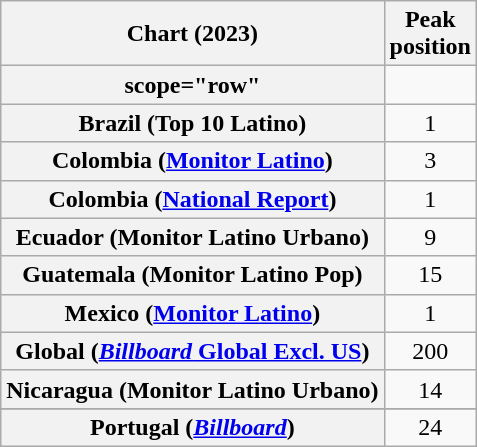<table class="wikitable sortable plainrowheaders">
<tr>
<th>Chart (2023)</th>
<th>Peak<br>position</th>
</tr>
<tr>
<th>scope="row"</th>
</tr>
<tr>
<th scope="row">Brazil (Top 10 Latino)</th>
<td align="center">1</td>
</tr>
<tr>
<th scope="row">Colombia (<a href='#'>Monitor Latino</a>)</th>
<td align="center">3</td>
</tr>
<tr>
<th scope="row">Colombia (<a href='#'>National Report</a>)</th>
<td align="center">1</td>
</tr>
<tr>
<th scope="row">Ecuador (Monitor Latino Urbano)</th>
<td align="center">9</td>
</tr>
<tr>
<th scope="row">Guatemala (Monitor Latino Pop)</th>
<td align="center">15</td>
</tr>
<tr>
<th scope="row">Mexico (<a href='#'>Monitor Latino</a>)</th>
<td align="center">1</td>
</tr>
<tr>
<th scope="row">Global (<a href='#'><em>Billboard</em> Global Excl. US</a>)</th>
<td align="center">200</td>
</tr>
<tr>
<th scope="row">Nicaragua (Monitor Latino Urbano)</th>
<td align="center">14</td>
</tr>
<tr>
</tr>
<tr>
<th scope="row">Portugal (<a href='#'><em>Billboard</em></a>)</th>
<td align="center">24</td>
</tr>
</table>
